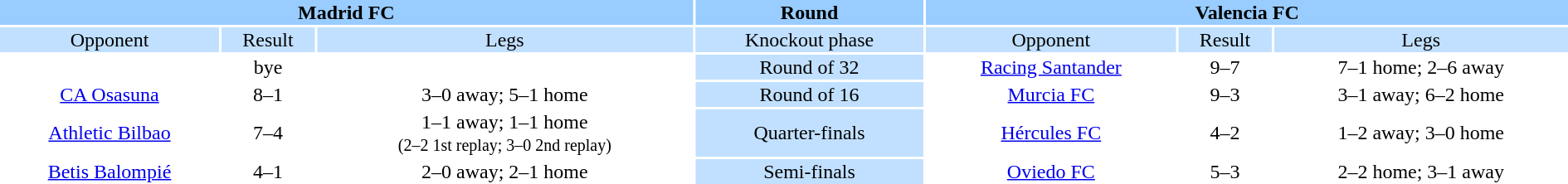<table width="100%" style="text-align:center">
<tr valign=top bgcolor=#99ccff>
<th colspan=3 style="width:1*">Madrid FC</th>
<th>Round</th>
<th colspan=3 style="width:1*">Valencia FC</th>
</tr>
<tr valign=top bgcolor=#c1e0ff>
<td>Opponent</td>
<td>Result</td>
<td>Legs</td>
<td bgcolor=#c1e0ff>Knockout phase</td>
<td>Opponent</td>
<td>Result</td>
<td>Legs</td>
</tr>
<tr>
<td></td>
<td>bye</td>
<td></td>
<td bgcolor=#c1e0ff>Round of 32</td>
<td><a href='#'>Racing Santander</a></td>
<td>9–7</td>
<td>7–1 home; 2–6 away</td>
</tr>
<tr>
<td><a href='#'>CA Osasuna</a></td>
<td>8–1</td>
<td>3–0 away; 5–1 home</td>
<td bgcolor=#c1e0ff>Round of 16</td>
<td><a href='#'>Murcia FC</a></td>
<td>9–3</td>
<td>3–1 away; 6–2 home</td>
</tr>
<tr>
<td><a href='#'>Athletic Bilbao</a></td>
<td>7–4</td>
<td>1–1 away; 1–1 home<br><small>(2–2 1st replay; 3–0 2nd replay)</small></td>
<td bgcolor=#c1e0ff>Quarter-finals</td>
<td><a href='#'>Hércules FC</a></td>
<td>4–2</td>
<td>1–2 away; 3–0 home</td>
</tr>
<tr>
<td><a href='#'>Betis Balompié</a></td>
<td>4–1</td>
<td>2–0 away; 2–1 home</td>
<td bgcolor=#c1e0ff>Semi-finals</td>
<td><a href='#'>Oviedo FC</a></td>
<td>5–3</td>
<td>2–2 home; 3–1 away</td>
</tr>
</table>
